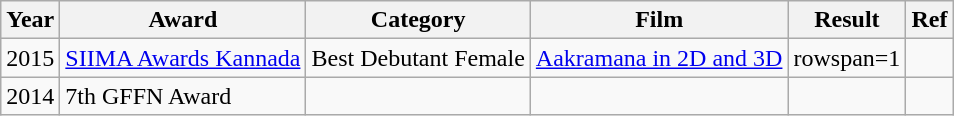<table class="wikitable sortable">
<tr>
<th>Year</th>
<th>Award</th>
<th>Category</th>
<th>Film</th>
<th>Result</th>
<th>Ref</th>
</tr>
<tr>
<td>2015</td>
<td><a href='#'>SIIMA Awards Kannada</a></td>
<td>Best Debutant Female</td>
<td><a href='#'>Aakramana in 2D and 3D</a></td>
<td>rowspan=1 </td>
<td></td>
</tr>
<tr>
<td>2014</td>
<td>7th GFFN Award</td>
<td></td>
<td></td>
<td></td>
<td></td>
</tr>
</table>
